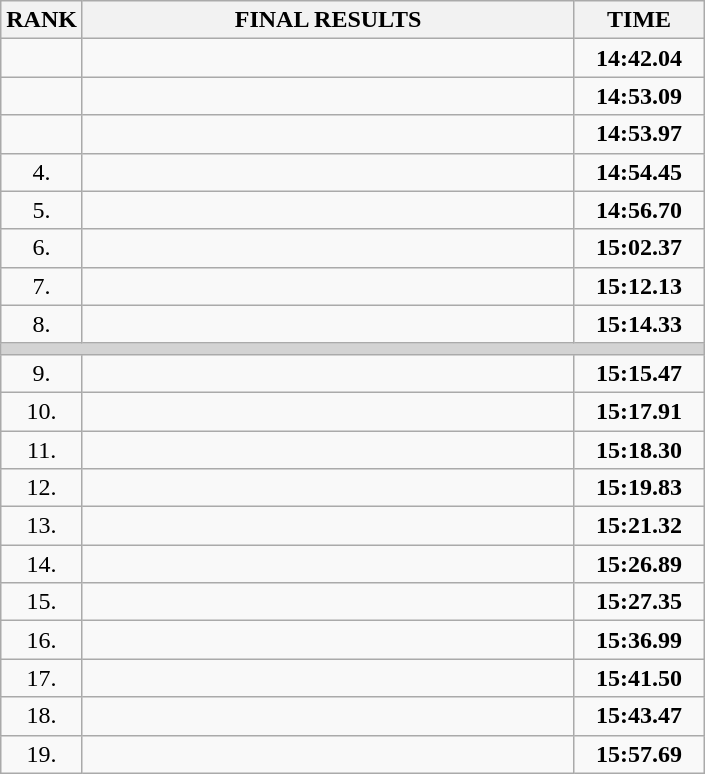<table class="wikitable">
<tr>
<th>RANK</th>
<th style="width: 20em">FINAL RESULTS</th>
<th style="width: 5em">TIME</th>
</tr>
<tr>
<td align="center"></td>
<td></td>
<td align="center"><strong>14:42.04</strong></td>
</tr>
<tr>
<td align="center"></td>
<td></td>
<td align="center"><strong>14:53.09</strong></td>
</tr>
<tr>
<td align="center"></td>
<td></td>
<td align="center"><strong>14:53.97</strong></td>
</tr>
<tr>
<td align="center">4.</td>
<td></td>
<td align="center"><strong>14:54.45</strong></td>
</tr>
<tr>
<td align="center">5.</td>
<td></td>
<td align="center"><strong>14:56.70</strong></td>
</tr>
<tr>
<td align="center">6.</td>
<td></td>
<td align="center"><strong>15:02.37</strong></td>
</tr>
<tr>
<td align="center">7.</td>
<td></td>
<td align="center"><strong>15:12.13</strong></td>
</tr>
<tr>
<td align="center">8.</td>
<td></td>
<td align="center"><strong>15:14.33</strong></td>
</tr>
<tr>
<td colspan=3 bgcolor=lightgray></td>
</tr>
<tr>
<td align="center">9.</td>
<td></td>
<td align="center"><strong>15:15.47</strong></td>
</tr>
<tr>
<td align="center">10.</td>
<td></td>
<td align="center"><strong>15:17.91</strong></td>
</tr>
<tr>
<td align="center">11.</td>
<td></td>
<td align="center"><strong>15:18.30</strong></td>
</tr>
<tr>
<td align="center">12.</td>
<td></td>
<td align="center"><strong>15:19.83</strong></td>
</tr>
<tr>
<td align="center">13.</td>
<td></td>
<td align="center"><strong>15:21.32</strong></td>
</tr>
<tr>
<td align="center">14.</td>
<td></td>
<td align="center"><strong>15:26.89</strong></td>
</tr>
<tr>
<td align="center">15.</td>
<td></td>
<td align="center"><strong>15:27.35</strong></td>
</tr>
<tr>
<td align="center">16.</td>
<td></td>
<td align="center"><strong>15:36.99</strong></td>
</tr>
<tr>
<td align="center">17.</td>
<td></td>
<td align="center"><strong>15:41.50</strong></td>
</tr>
<tr>
<td align="center">18.</td>
<td></td>
<td align="center"><strong>15:43.47</strong></td>
</tr>
<tr>
<td align="center">19.</td>
<td></td>
<td align="center"><strong>15:57.69</strong></td>
</tr>
</table>
